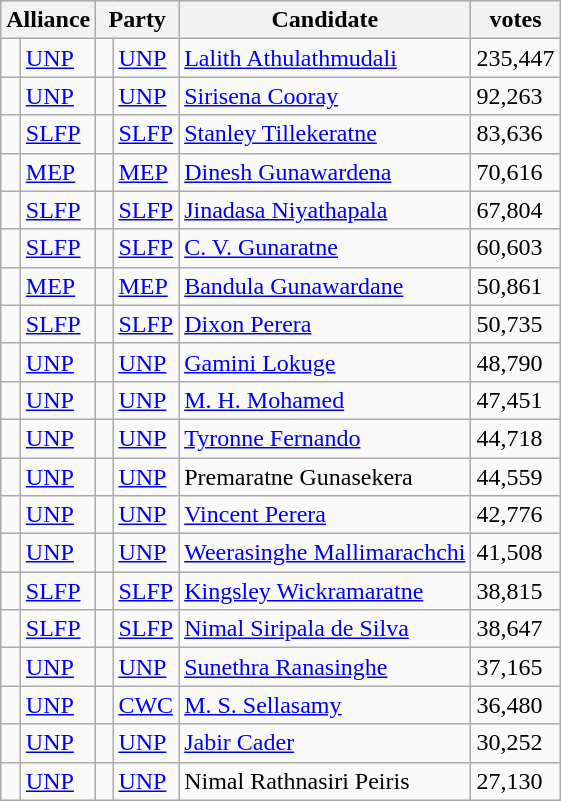<table class="wikitable sortable mw-collapsible">
<tr>
<th colspan="2">Alliance</th>
<th colspan="2">Party</th>
<th>Candidate</th>
<th>votes</th>
</tr>
<tr>
<td bgcolor=> </td>
<td align=left><a href='#'>UNP</a></td>
<td bgcolor=> </td>
<td align=left><a href='#'>UNP</a></td>
<td><a href='#'>Lalith Athulathmudali</a></td>
<td>235,447</td>
</tr>
<tr>
<td bgcolor=> </td>
<td align=left><a href='#'>UNP</a></td>
<td bgcolor=> </td>
<td align=left><a href='#'>UNP</a></td>
<td><a href='#'>Sirisena Cooray</a></td>
<td>92,263</td>
</tr>
<tr>
<td bgcolor=> </td>
<td align=left><a href='#'>SLFP</a></td>
<td bgcolor=> </td>
<td align=left><a href='#'>SLFP</a></td>
<td><a href='#'>Stanley Tillekeratne</a></td>
<td>83,636</td>
</tr>
<tr>
<td bgcolor=> </td>
<td align=left><a href='#'>MEP</a></td>
<td bgcolor=> </td>
<td align=left><a href='#'>MEP</a></td>
<td><a href='#'>Dinesh Gunawardena</a></td>
<td>70,616</td>
</tr>
<tr>
<td bgcolor=> </td>
<td align=left><a href='#'>SLFP</a></td>
<td bgcolor=> </td>
<td align=left><a href='#'>SLFP</a></td>
<td><a href='#'>Jinadasa Niyathapala</a></td>
<td>67,804</td>
</tr>
<tr>
<td bgcolor=> </td>
<td align=left><a href='#'>SLFP</a></td>
<td bgcolor=> </td>
<td align=left><a href='#'>SLFP</a></td>
<td><a href='#'>C. V. Gunaratne</a></td>
<td>60,603</td>
</tr>
<tr>
<td bgcolor=> </td>
<td align=left><a href='#'>MEP</a></td>
<td bgcolor=> </td>
<td align=left><a href='#'>MEP</a></td>
<td><a href='#'>Bandula Gunawardane</a></td>
<td>50,861</td>
</tr>
<tr>
<td bgcolor=> </td>
<td align=left><a href='#'>SLFP</a></td>
<td bgcolor=> </td>
<td align=left><a href='#'>SLFP</a></td>
<td><a href='#'>Dixon Perera</a></td>
<td>50,735</td>
</tr>
<tr>
<td bgcolor=> </td>
<td align=left><a href='#'>UNP</a></td>
<td bgcolor=> </td>
<td align=left><a href='#'>UNP</a></td>
<td><a href='#'>Gamini Lokuge</a></td>
<td>48,790</td>
</tr>
<tr>
<td bgcolor=> </td>
<td align=left><a href='#'>UNP</a></td>
<td bgcolor=> </td>
<td align=left><a href='#'>UNP</a></td>
<td><a href='#'>M. H. Mohamed</a></td>
<td>47,451</td>
</tr>
<tr>
<td bgcolor=> </td>
<td align=left><a href='#'>UNP</a></td>
<td bgcolor=> </td>
<td align=left><a href='#'>UNP</a></td>
<td><a href='#'>Tyronne Fernando</a></td>
<td>44,718</td>
</tr>
<tr>
<td bgcolor=> </td>
<td align=left><a href='#'>UNP</a></td>
<td bgcolor=> </td>
<td align=left><a href='#'>UNP</a></td>
<td>Premaratne Gunasekera</td>
<td>44,559</td>
</tr>
<tr>
<td bgcolor=> </td>
<td align=left><a href='#'>UNP</a></td>
<td bgcolor=> </td>
<td align=left><a href='#'>UNP</a></td>
<td><a href='#'>Vincent Perera</a></td>
<td>42,776</td>
</tr>
<tr>
<td bgcolor=> </td>
<td align=left><a href='#'>UNP</a></td>
<td bgcolor=> </td>
<td align=left><a href='#'>UNP</a></td>
<td><a href='#'>Weerasinghe Mallimarachchi</a></td>
<td>41,508</td>
</tr>
<tr>
<td bgcolor=> </td>
<td align=left><a href='#'>SLFP</a></td>
<td bgcolor=> </td>
<td align=left><a href='#'>SLFP</a></td>
<td><a href='#'>Kingsley Wickramaratne</a></td>
<td>38,815</td>
</tr>
<tr>
<td bgcolor=> </td>
<td align=left><a href='#'>SLFP</a></td>
<td bgcolor=> </td>
<td align=left><a href='#'>SLFP</a></td>
<td><a href='#'>Nimal Siripala de Silva</a></td>
<td>38,647</td>
</tr>
<tr>
<td bgcolor=> </td>
<td align=left><a href='#'>UNP</a></td>
<td bgcolor=> </td>
<td align=left><a href='#'>UNP</a></td>
<td><a href='#'>Sunethra Ranasinghe</a></td>
<td>37,165</td>
</tr>
<tr>
<td bgcolor=> </td>
<td align=left><a href='#'>UNP</a></td>
<td bgcolor=> </td>
<td align=left><a href='#'>CWC</a></td>
<td><a href='#'>M. S. Sellasamy</a></td>
<td>36,480</td>
</tr>
<tr>
<td bgcolor=> </td>
<td align=left><a href='#'>UNP</a></td>
<td bgcolor=> </td>
<td align=left><a href='#'>UNP</a></td>
<td><a href='#'>Jabir Cader</a></td>
<td>30,252</td>
</tr>
<tr>
<td bgcolor=> </td>
<td align=left><a href='#'>UNP</a></td>
<td bgcolor=> </td>
<td align=left><a href='#'>UNP</a></td>
<td>Nimal Rathnasiri Peiris</td>
<td>27,130</td>
</tr>
</table>
